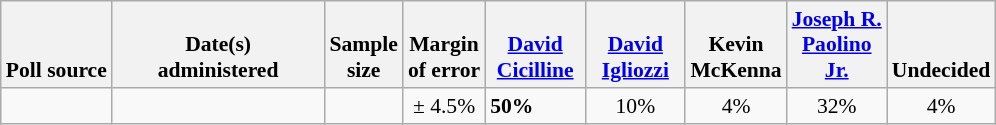<table class="wikitable" style="font-size:90%;">
<tr valign= bottom>
<th>Poll source</th>
<th style="width:135px;">Date(s)<br>administered</th>
<th>Sample<br>size</th>
<th>Margin<br>of error</th>
<th style="width:60px;"><a href='#'>David<br>Cicilline</a></th>
<th style="width:60px;"><a href='#'>David<br>Igliozzi</a></th>
<th style="width:60px;">Kevin<br>McKenna</th>
<th style="width:60px;"><a href='#'>Joseph R.<br>Paolino Jr.</a></th>
<th>Undecided</th>
</tr>
<tr>
<td></td>
<td align=center></td>
<td align=center></td>
<td align=center>± 4.5%</td>
<td><strong>50%</strong></td>
<td align=center>10%</td>
<td align=center>4%</td>
<td align=center>32%</td>
<td align=center>4%</td>
</tr>
</table>
